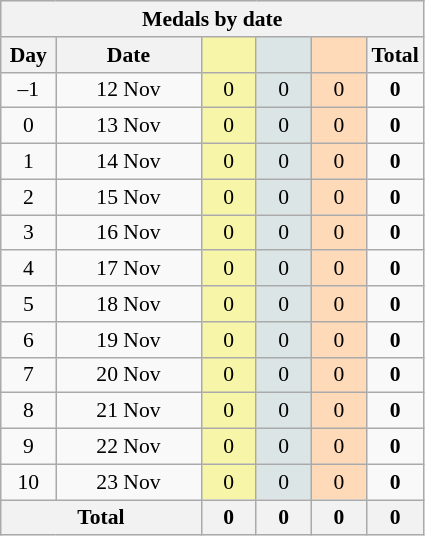<table class="wikitable" style="font-size:90%; text-align:center;">
<tr style="background:#efefef;">
<th colspan=6><strong>Medals by date</strong></th>
</tr>
<tr>
<th width=30><strong>Day</strong></th>
<th width=90><strong>Date</strong></th>
<th width=30 style="background:#F7F6A8;"></th>
<th width=30 style="background:#DCE5E5;"></th>
<th width=30 style="background:#FFDAB9;"></th>
<th width=30><strong>Total</strong></th>
</tr>
<tr>
<td>–1</td>
<td>12 Nov</td>
<td style="background:#F7F6A8;">0</td>
<td style="background:#DCE5E5;">0</td>
<td style="background:#FFDAB9;">0</td>
<td><strong>0</strong></td>
</tr>
<tr>
<td>0</td>
<td>13 Nov</td>
<td style="background:#F7F6A8;">0</td>
<td style="background:#DCE5E5;">0</td>
<td style="background:#FFDAB9;">0</td>
<td><strong>0</strong></td>
</tr>
<tr>
<td>1</td>
<td>14 Nov</td>
<td style="background:#F7F6A8;">0</td>
<td style="background:#DCE5E5;">0</td>
<td style="background:#FFDAB9;">0</td>
<td><strong>0</strong></td>
</tr>
<tr>
<td>2</td>
<td>15 Nov</td>
<td style="background:#F7F6A8;">0</td>
<td style="background:#DCE5E5;">0</td>
<td style="background:#FFDAB9;">0</td>
<td><strong>0</strong></td>
</tr>
<tr>
<td>3</td>
<td>16 Nov</td>
<td style="background:#F7F6A8;">0</td>
<td style="background:#DCE5E5;">0</td>
<td style="background:#FFDAB9;">0</td>
<td><strong>0</strong></td>
</tr>
<tr>
<td>4</td>
<td>17 Nov</td>
<td style="background:#F7F6A8;">0</td>
<td style="background:#DCE5E5;">0</td>
<td style="background:#FFDAB9;">0</td>
<td><strong>0</strong></td>
</tr>
<tr>
<td>5</td>
<td>18 Nov</td>
<td style="background:#F7F6A8;">0</td>
<td style="background:#DCE5E5;">0</td>
<td style="background:#FFDAB9;">0</td>
<td><strong>0</strong></td>
</tr>
<tr>
<td>6</td>
<td>19 Nov</td>
<td style="background:#F7F6A8;">0</td>
<td style="background:#DCE5E5;">0</td>
<td style="background:#FFDAB9;">0</td>
<td><strong>0</strong></td>
</tr>
<tr>
<td>7</td>
<td>20 Nov</td>
<td style="background:#F7F6A8;">0</td>
<td style="background:#DCE5E5;">0</td>
<td style="background:#FFDAB9;">0</td>
<td><strong>0</strong></td>
</tr>
<tr>
<td>8</td>
<td>21 Nov</td>
<td style="background:#F7F6A8;">0</td>
<td style="background:#DCE5E5;">0</td>
<td style="background:#FFDAB9;">0</td>
<td><strong>0</strong></td>
</tr>
<tr>
<td>9</td>
<td>22 Nov</td>
<td style="background:#F7F6A8;">0</td>
<td style="background:#DCE5E5;">0</td>
<td style="background:#FFDAB9;">0</td>
<td><strong>0</strong></td>
</tr>
<tr>
<td>10</td>
<td>23 Nov</td>
<td style="background:#F7F6A8;">0</td>
<td style="background:#DCE5E5;">0</td>
<td style="background:#FFDAB9;">0</td>
<td><strong>0</strong></td>
</tr>
<tr>
<th colspan="2"><strong>Total</strong></th>
<th><strong>0</strong></th>
<th><strong>0</strong></th>
<th><strong>0</strong></th>
<th><strong>0</strong></th>
</tr>
</table>
